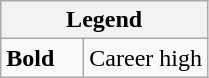<table class="wikitable">
<tr>
<th colspan="2">Legend</th>
</tr>
<tr>
<td style="width:3em;"><strong>Bold</strong></td>
<td>Career high</td>
</tr>
</table>
